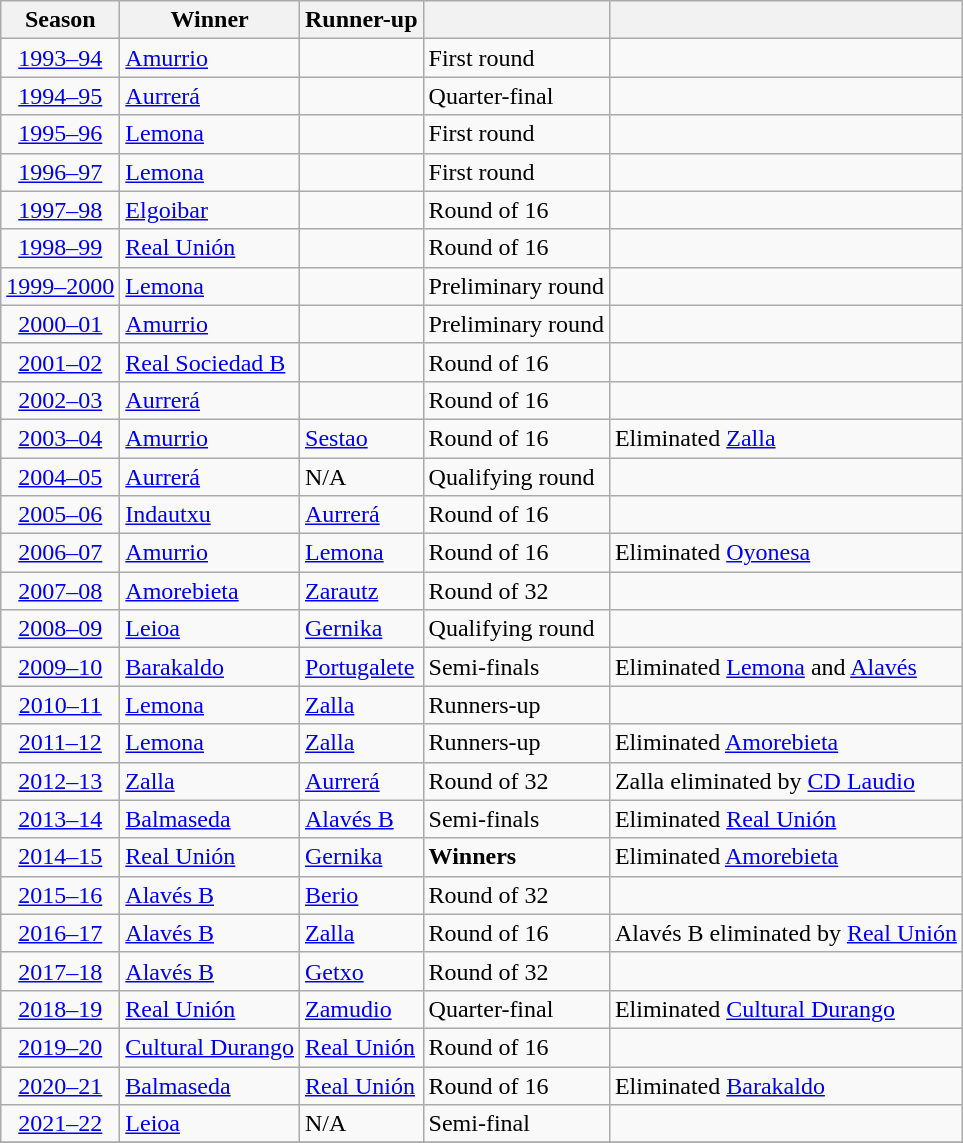<table class="wikitable" style="text-align:left">
<tr>
<th>Season</th>
<th>Winner</th>
<th>Runner-up</th>
<th></th>
<th></th>
</tr>
<tr>
<td align=center><a href='#'>1993–94</a></td>
<td><a href='#'>Amurrio</a></td>
<td></td>
<td>First round</td>
<td></td>
</tr>
<tr>
<td align=center><a href='#'>1994–95</a></td>
<td><a href='#'>Aurrerá</a></td>
<td></td>
<td>Quarter-final</td>
<td></td>
</tr>
<tr>
<td align=center><a href='#'>1995–96</a></td>
<td><a href='#'>Lemona</a></td>
<td></td>
<td>First round</td>
<td></td>
</tr>
<tr>
<td align=center><a href='#'>1996–97</a></td>
<td><a href='#'>Lemona</a></td>
<td></td>
<td>First round</td>
<td></td>
</tr>
<tr>
<td align=center><a href='#'>1997–98</a></td>
<td><a href='#'>Elgoibar</a></td>
<td></td>
<td>Round of 16</td>
<td></td>
</tr>
<tr>
<td align=center><a href='#'>1998–99</a></td>
<td><a href='#'>Real Unión</a></td>
<td></td>
<td>Round of 16</td>
<td></td>
</tr>
<tr>
<td align=center><a href='#'>1999–2000</a></td>
<td><a href='#'>Lemona</a></td>
<td></td>
<td>Preliminary round</td>
<td></td>
</tr>
<tr>
<td align=center><a href='#'>2000–01</a></td>
<td><a href='#'>Amurrio</a></td>
<td></td>
<td>Preliminary round</td>
<td></td>
</tr>
<tr>
<td align=center><a href='#'>2001–02</a></td>
<td><a href='#'>Real Sociedad B</a></td>
<td></td>
<td>Round of 16</td>
<td></td>
</tr>
<tr>
<td align=center><a href='#'>2002–03</a></td>
<td><a href='#'>Aurrerá</a></td>
<td></td>
<td>Round of 16</td>
<td></td>
</tr>
<tr>
<td align=center><a href='#'>2003–04</a></td>
<td><a href='#'>Amurrio</a></td>
<td><a href='#'>Sestao</a></td>
<td>Round of 16</td>
<td>Eliminated <a href='#'>Zalla</a></td>
</tr>
<tr>
<td align=center><a href='#'>2004–05</a></td>
<td><a href='#'>Aurrerá</a></td>
<td>N/A</td>
<td>Qualifying round</td>
<td></td>
</tr>
<tr>
<td align=center><a href='#'>2005–06</a></td>
<td><a href='#'>Indautxu</a></td>
<td><a href='#'>Aurrerá</a></td>
<td>Round of 16</td>
<td></td>
</tr>
<tr>
<td align=center><a href='#'>2006–07</a></td>
<td><a href='#'>Amurrio</a></td>
<td><a href='#'>Lemona</a></td>
<td>Round of 16</td>
<td>Eliminated <a href='#'>Oyonesa</a></td>
</tr>
<tr>
<td align=center><a href='#'>2007–08</a></td>
<td><a href='#'>Amorebieta</a></td>
<td><a href='#'>Zarautz</a></td>
<td>Round of 32</td>
<td></td>
</tr>
<tr>
<td align=center><a href='#'>2008–09</a></td>
<td><a href='#'>Leioa</a></td>
<td><a href='#'>Gernika</a></td>
<td>Qualifying round</td>
<td></td>
</tr>
<tr>
<td align=center><a href='#'>2009–10</a></td>
<td><a href='#'>Barakaldo</a></td>
<td><a href='#'>Portugalete</a></td>
<td>Semi-finals</td>
<td>Eliminated <a href='#'>Lemona</a> and <a href='#'>Alavés</a></td>
</tr>
<tr>
<td align=center><a href='#'>2010–11</a></td>
<td><a href='#'>Lemona</a></td>
<td><a href='#'>Zalla</a></td>
<td>Runners-up</td>
<td></td>
</tr>
<tr>
<td align=center><a href='#'>2011–12</a></td>
<td><a href='#'>Lemona</a></td>
<td><a href='#'>Zalla</a></td>
<td>Runners-up</td>
<td>Eliminated <a href='#'>Amorebieta</a></td>
</tr>
<tr>
<td align=center><a href='#'>2012–13</a></td>
<td><a href='#'>Zalla</a></td>
<td><a href='#'>Aurrerá</a></td>
<td>Round of 32</td>
<td>Zalla eliminated by <a href='#'>CD Laudio</a></td>
</tr>
<tr>
<td align=center><a href='#'>2013–14</a></td>
<td><a href='#'>Balmaseda</a></td>
<td><a href='#'>Alavés B</a></td>
<td>Semi-finals</td>
<td>Eliminated <a href='#'>Real Unión</a></td>
</tr>
<tr>
<td align=center><a href='#'>2014–15</a></td>
<td><a href='#'>Real Unión</a></td>
<td><a href='#'>Gernika</a></td>
<td><strong>Winners</strong></td>
<td>Eliminated <a href='#'>Amorebieta</a></td>
</tr>
<tr>
<td align=center><a href='#'>2015–16</a></td>
<td><a href='#'>Alavés B</a></td>
<td><a href='#'>Berio</a></td>
<td>Round of 32</td>
<td></td>
</tr>
<tr>
<td align=center><a href='#'>2016–17</a></td>
<td><a href='#'>Alavés B</a></td>
<td><a href='#'>Zalla</a></td>
<td>Round of 16</td>
<td>Alavés B eliminated by <a href='#'>Real Unión</a></td>
</tr>
<tr>
<td align=center><a href='#'>2017–18</a></td>
<td><a href='#'>Alavés B</a></td>
<td><a href='#'>Getxo</a></td>
<td>Round of 32</td>
<td></td>
</tr>
<tr>
<td align=center><a href='#'>2018–19</a></td>
<td><a href='#'>Real Unión</a></td>
<td><a href='#'>Zamudio</a></td>
<td>Quarter-final</td>
<td>Eliminated <a href='#'>Cultural Durango</a></td>
</tr>
<tr>
<td align=center><a href='#'>2019–20</a></td>
<td><a href='#'>Cultural Durango</a></td>
<td><a href='#'>Real Unión</a></td>
<td>Round of 16</td>
<td></td>
</tr>
<tr>
<td align=center><a href='#'>2020–21</a></td>
<td><a href='#'>Balmaseda</a></td>
<td><a href='#'>Real Unión</a></td>
<td>Round of 16</td>
<td>Eliminated <a href='#'>Barakaldo</a></td>
</tr>
<tr>
<td align=center><a href='#'>2021–22</a></td>
<td><a href='#'>Leioa</a></td>
<td>N/A</td>
<td>Semi-final</td>
<td></td>
</tr>
<tr>
</tr>
</table>
